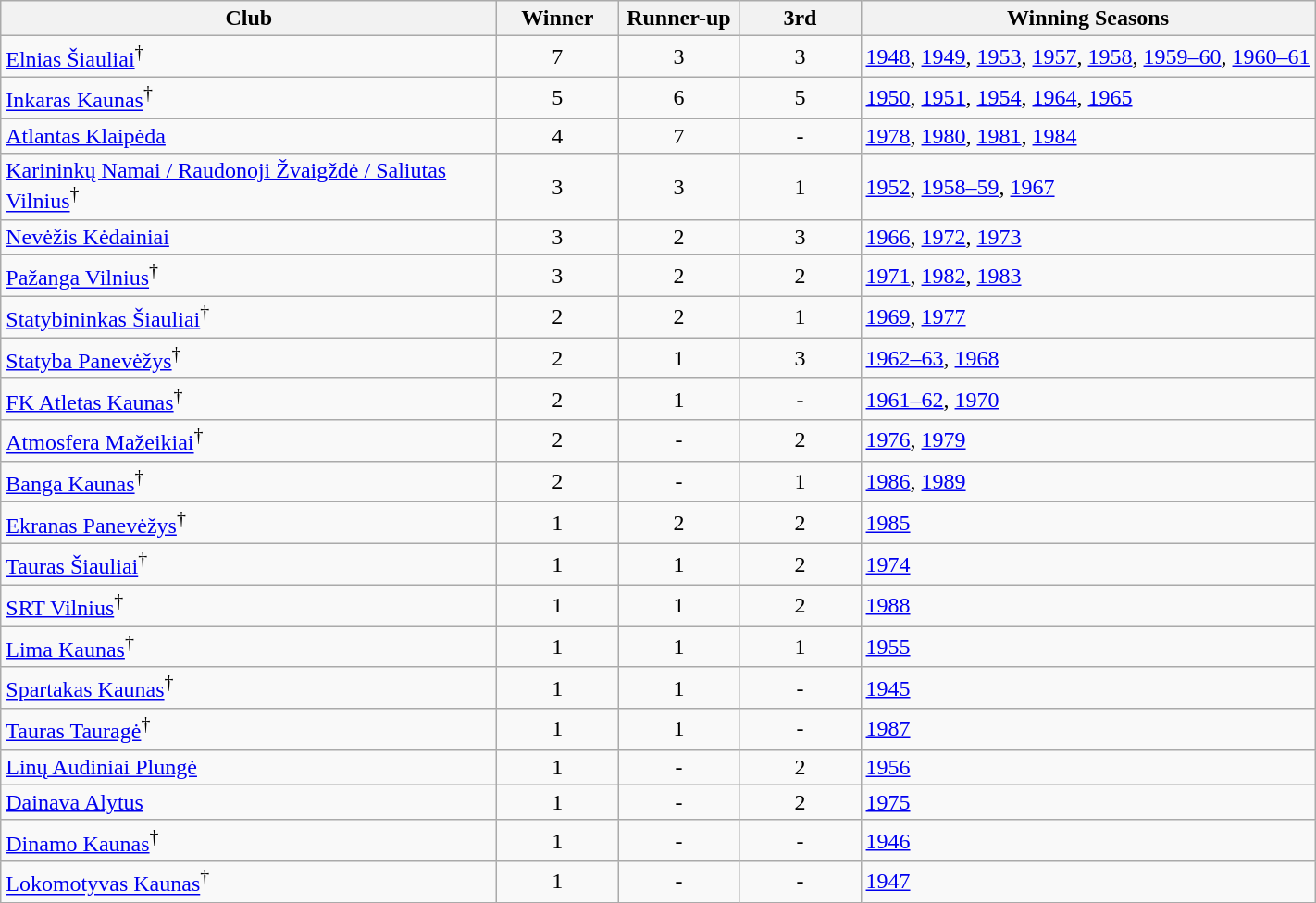<table class="wikitable sortable">
<tr>
<th width="350">Club</th>
<th width="80">Winner</th>
<th width="80">Runner-up</th>
<th width="80">3rd</th>
<th>Winning Seasons</th>
</tr>
<tr>
<td><a href='#'>Elnias Šiauliai</a><sup>†</sup></td>
<td align=center>7</td>
<td align=center>3</td>
<td align=center>3</td>
<td><a href='#'>1948</a>, <a href='#'>1949</a>, <a href='#'>1953</a>, <a href='#'>1957</a>, <a href='#'>1958</a>, <a href='#'>1959–60</a>, <a href='#'>1960–61</a></td>
</tr>
<tr>
<td><a href='#'>Inkaras Kaunas</a><sup>†</sup></td>
<td align=center>5</td>
<td align=center>6</td>
<td align=center>5</td>
<td><a href='#'>1950</a>, <a href='#'>1951</a>, <a href='#'>1954</a>, <a href='#'>1964</a>, <a href='#'>1965</a></td>
</tr>
<tr>
<td><a href='#'>Atlantas Klaipėda</a></td>
<td align=center>4</td>
<td align=center>7</td>
<td align=center>-</td>
<td><a href='#'>1978</a>, <a href='#'>1980</a>, <a href='#'>1981</a>, <a href='#'>1984</a></td>
</tr>
<tr>
<td><a href='#'>Karininkų Namai / Raudonoji Žvaigždė / Saliutas Vilnius</a><sup>†</sup></td>
<td align=center>3</td>
<td align=center>3</td>
<td align=center>1</td>
<td><a href='#'>1952</a>, <a href='#'>1958–59</a>, <a href='#'>1967</a></td>
</tr>
<tr>
<td><a href='#'>Nevėžis Kėdainiai</a></td>
<td align=center>3</td>
<td align=center>2</td>
<td align=center>3</td>
<td><a href='#'>1966</a>, <a href='#'>1972</a>, <a href='#'>1973</a></td>
</tr>
<tr>
<td><a href='#'>Pažanga Vilnius</a><sup>†</sup></td>
<td align=center>3</td>
<td align=center>2</td>
<td align=center>2</td>
<td><a href='#'>1971</a>, <a href='#'>1982</a>, <a href='#'>1983</a></td>
</tr>
<tr>
<td><a href='#'>Statybininkas Šiauliai</a><sup>†</sup></td>
<td align=center>2</td>
<td align=center>2</td>
<td align=center>1</td>
<td><a href='#'>1969</a>, <a href='#'>1977</a></td>
</tr>
<tr>
<td><a href='#'>Statyba Panevėžys</a><sup>†</sup></td>
<td align=center>2</td>
<td align=center>1</td>
<td align=center>3</td>
<td><a href='#'>1962–63</a>, <a href='#'>1968</a></td>
</tr>
<tr>
<td><a href='#'>FK Atletas Kaunas</a><sup>†</sup></td>
<td align=center>2</td>
<td align=center>1</td>
<td align=center>-</td>
<td><a href='#'>1961–62</a>, <a href='#'>1970</a></td>
</tr>
<tr>
<td><a href='#'>Atmosfera Mažeikiai</a><sup>†</sup></td>
<td align=center>2</td>
<td align=center>-</td>
<td align=center>2</td>
<td><a href='#'>1976</a>, <a href='#'>1979</a></td>
</tr>
<tr>
<td><a href='#'>Banga Kaunas</a><sup>†</sup></td>
<td align=center>2</td>
<td align=center>-</td>
<td align=center>1</td>
<td><a href='#'>1986</a>, <a href='#'>1989</a></td>
</tr>
<tr>
<td><a href='#'>Ekranas Panevėžys</a><sup>†</sup></td>
<td align=center>1</td>
<td align=center>2</td>
<td align=center>2</td>
<td><a href='#'>1985</a></td>
</tr>
<tr>
<td><a href='#'>Tauras Šiauliai</a><sup>†</sup></td>
<td align=center>1</td>
<td align=center>1</td>
<td align=center>2</td>
<td><a href='#'>1974</a></td>
</tr>
<tr>
<td><a href='#'>SRT Vilnius</a><sup>†</sup></td>
<td align=center>1</td>
<td align=center>1</td>
<td align=center>2</td>
<td><a href='#'>1988</a></td>
</tr>
<tr>
<td><a href='#'>Lima Kaunas</a><sup>†</sup></td>
<td align=center>1</td>
<td align=center>1</td>
<td align=center>1</td>
<td><a href='#'>1955</a></td>
</tr>
<tr>
<td><a href='#'>Spartakas Kaunas</a><sup>†</sup></td>
<td align=center>1</td>
<td align=center>1</td>
<td align=center>-</td>
<td><a href='#'>1945</a></td>
</tr>
<tr>
<td><a href='#'>Tauras Tauragė</a><sup>†</sup></td>
<td align=center>1</td>
<td align=center>1</td>
<td align=center>-</td>
<td><a href='#'>1987</a></td>
</tr>
<tr>
<td><a href='#'>Linų Audiniai Plungė</a></td>
<td align=center>1</td>
<td align=center>-</td>
<td align=center>2</td>
<td><a href='#'>1956</a></td>
</tr>
<tr>
<td><a href='#'>Dainava Alytus</a></td>
<td align=center>1</td>
<td align=center>-</td>
<td align=center>2</td>
<td><a href='#'>1975</a></td>
</tr>
<tr>
<td><a href='#'>Dinamo Kaunas</a><sup>†</sup></td>
<td align=center>1</td>
<td align=center>-</td>
<td align=center>-</td>
<td><a href='#'>1946</a></td>
</tr>
<tr>
<td><a href='#'>Lokomotyvas Kaunas</a><sup>†</sup></td>
<td align=center>1</td>
<td align=center>-</td>
<td align=center>-</td>
<td><a href='#'>1947</a></td>
</tr>
</table>
